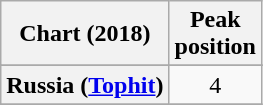<table class="wikitable plainrowheaders sortable" style="text-align:center">
<tr>
<th scope="col">Chart (2018)</th>
<th scope="col">Peak<br>position</th>
</tr>
<tr>
</tr>
<tr>
</tr>
<tr>
<th scope="row">Russia (<a href='#'>Tophit</a>)</th>
<td>4</td>
</tr>
<tr>
</tr>
</table>
